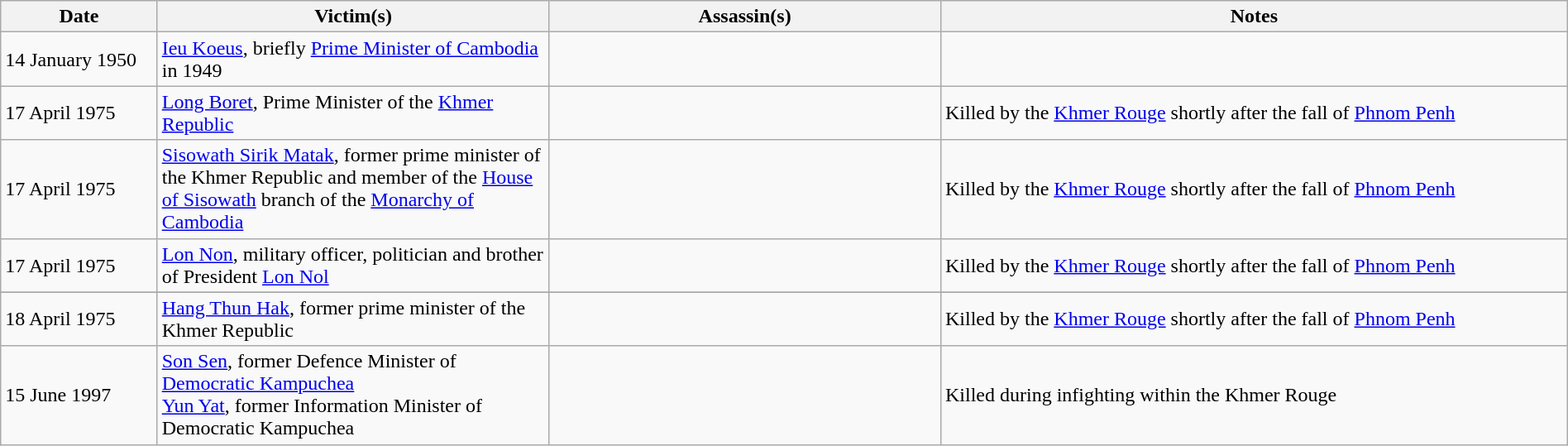<table class="wikitable"  style="width:100%">
<tr>
<th style="width:10%">Date</th>
<th style="width:25%">Victim(s)</th>
<th style="width:25%">Assassin(s)</th>
<th style="width:40%">Notes</th>
</tr>
<tr>
<td>14 January 1950</td>
<td><a href='#'>Ieu Koeus</a>, briefly <a href='#'>Prime Minister of Cambodia</a> in 1949</td>
<td></td>
<td></td>
</tr>
<tr>
<td>17 April 1975</td>
<td><a href='#'>Long Boret</a>, Prime Minister of the <a href='#'>Khmer Republic</a></td>
<td></td>
<td>Killed by the <a href='#'>Khmer Rouge</a> shortly after the fall of <a href='#'>Phnom Penh</a></td>
</tr>
<tr>
<td>17 April 1975</td>
<td><a href='#'>Sisowath Sirik Matak</a>, former prime minister of the Khmer Republic and member of the <a href='#'>House of Sisowath</a> branch of the <a href='#'>Monarchy of Cambodia</a></td>
<td></td>
<td>Killed by the <a href='#'>Khmer Rouge</a> shortly after the fall of <a href='#'>Phnom Penh</a></td>
</tr>
<tr>
<td>17 April 1975</td>
<td><a href='#'>Lon Non</a>, military officer, politician and brother of President <a href='#'>Lon Nol</a></td>
<td></td>
<td>Killed by the <a href='#'>Khmer Rouge</a> shortly after the fall of <a href='#'>Phnom Penh</a></td>
</tr>
<tr>
</tr>
<tr>
<td>18 April 1975</td>
<td><a href='#'>Hang Thun Hak</a>, former prime minister of the Khmer Republic</td>
<td></td>
<td>Killed by the <a href='#'>Khmer Rouge</a> shortly after the fall of <a href='#'>Phnom Penh</a></td>
</tr>
<tr>
<td>15 June 1997</td>
<td><a href='#'>Son Sen</a>, former Defence Minister of <a href='#'>Democratic Kampuchea</a><br><a href='#'>Yun Yat</a>, former Information Minister of Democratic Kampuchea</td>
<td></td>
<td>Killed during infighting within the Khmer Rouge</td>
</tr>
</table>
